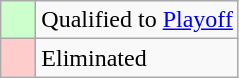<table class="wikitable">
<tr>
<td style="background: #ccffcc;">    </td>
<td>Qualified to <a href='#'>Playoff</a></td>
</tr>
<tr>
<td style="background: #ffcccc;">    </td>
<td>Eliminated</td>
</tr>
</table>
